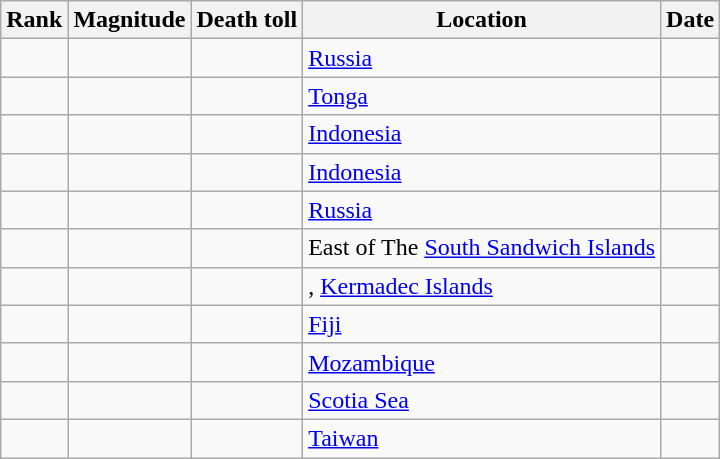<table class="sortable wikitable" style="font-size:100%;">
<tr>
<th>Rank</th>
<th>Magnitude</th>
<th>Death toll</th>
<th>Location</th>
<th>Date</th>
</tr>
<tr>
<td></td>
<td></td>
<td></td>
<td> <a href='#'>Russia</a></td>
<td></td>
</tr>
<tr>
<td></td>
<td></td>
<td></td>
<td> <a href='#'>Tonga</a></td>
<td></td>
</tr>
<tr>
<td></td>
<td></td>
<td></td>
<td> <a href='#'>Indonesia</a></td>
<td></td>
</tr>
<tr>
<td></td>
<td></td>
<td></td>
<td> <a href='#'>Indonesia</a></td>
<td></td>
</tr>
<tr>
<td></td>
<td></td>
<td></td>
<td> <a href='#'>Russia</a></td>
<td></td>
</tr>
<tr>
<td></td>
<td></td>
<td></td>
<td> East of The <a href='#'>South Sandwich Islands</a></td>
<td></td>
</tr>
<tr>
<td></td>
<td></td>
<td></td>
<td>, <a href='#'>Kermadec Islands</a></td>
<td></td>
</tr>
<tr>
<td></td>
<td></td>
<td></td>
<td> <a href='#'>Fiji</a></td>
<td></td>
</tr>
<tr>
<td></td>
<td></td>
<td></td>
<td> <a href='#'>Mozambique</a></td>
<td></td>
</tr>
<tr>
<td></td>
<td></td>
<td></td>
<td> <a href='#'>Scotia Sea</a></td>
<td></td>
</tr>
<tr>
<td></td>
<td></td>
<td></td>
<td> <a href='#'>Taiwan</a></td>
<td></td>
</tr>
</table>
